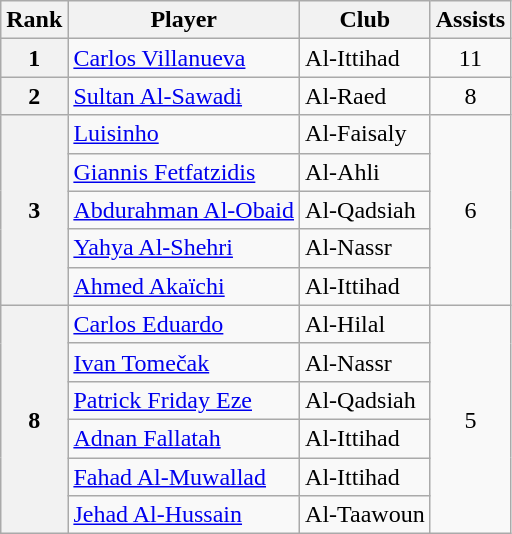<table class="wikitable">
<tr>
<th>Rank</th>
<th>Player</th>
<th>Club</th>
<th>Assists</th>
</tr>
<tr>
<th>1</th>
<td> <a href='#'>Carlos Villanueva</a></td>
<td>Al-Ittihad</td>
<td align=center>11</td>
</tr>
<tr>
<th>2</th>
<td> <a href='#'>Sultan Al-Sawadi</a></td>
<td>Al-Raed</td>
<td align=center>8</td>
</tr>
<tr>
<th rowspan=5>3</th>
<td> <a href='#'>Luisinho</a></td>
<td>Al-Faisaly</td>
<td align=center rowspan=5>6</td>
</tr>
<tr>
<td> <a href='#'>Giannis Fetfatzidis</a></td>
<td>Al-Ahli</td>
</tr>
<tr>
<td> <a href='#'>Abdurahman Al-Obaid</a></td>
<td>Al-Qadsiah</td>
</tr>
<tr>
<td> <a href='#'>Yahya Al-Shehri</a></td>
<td>Al-Nassr</td>
</tr>
<tr>
<td> <a href='#'>Ahmed Akaïchi</a></td>
<td>Al-Ittihad</td>
</tr>
<tr>
<th rowspan=6>8</th>
<td> <a href='#'>Carlos Eduardo</a></td>
<td>Al-Hilal</td>
<td align=center rowspan=6>5</td>
</tr>
<tr>
<td> <a href='#'>Ivan Tomečak</a></td>
<td>Al-Nassr</td>
</tr>
<tr>
<td> <a href='#'>Patrick Friday Eze</a></td>
<td>Al-Qadsiah</td>
</tr>
<tr>
<td> <a href='#'>Adnan Fallatah</a></td>
<td>Al-Ittihad</td>
</tr>
<tr>
<td> <a href='#'>Fahad Al-Muwallad</a></td>
<td>Al-Ittihad</td>
</tr>
<tr>
<td> <a href='#'>Jehad Al-Hussain</a></td>
<td>Al-Taawoun</td>
</tr>
</table>
